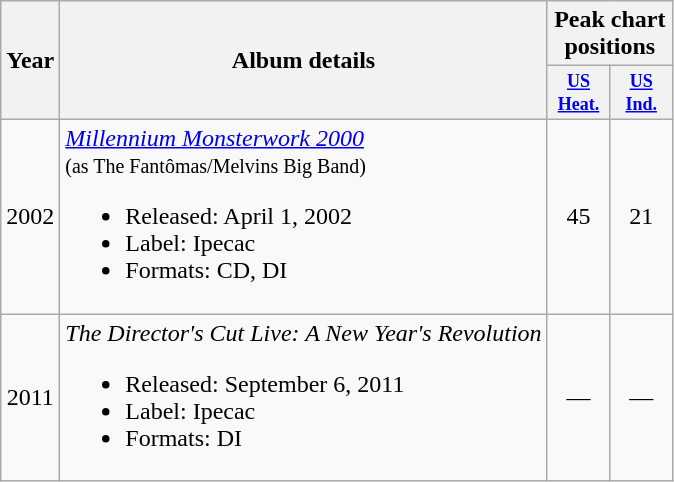<table class="wikitable">
<tr>
<th rowspan="2">Year</th>
<th rowspan="2">Album details</th>
<th colspan="2">Peak chart positions</th>
</tr>
<tr>
<th style="width:3em; font-size:75%;"><a href='#'>US<br>Heat.</a><br></th>
<th style="width:3em; font-size:75%;"><a href='#'>US<br>Ind.</a><br></th>
</tr>
<tr>
<td style="text-align:center;">2002</td>
<td style="text-align:left;"><em><a href='#'>Millennium Monsterwork 2000</a></em><br><small>(as The Fantômas/Melvins Big Band)</small><br><ul><li>Released: April 1, 2002</li><li>Label: Ipecac</li><li>Formats: CD, DI</li></ul></td>
<td style="text-align:center;">45</td>
<td style="text-align:center;">21</td>
</tr>
<tr>
<td style="text-align:center;">2011</td>
<td style="text-align:left;"><em>The Director's Cut Live: A New Year's Revolution</em><br><ul><li>Released: September 6, 2011</li><li>Label: Ipecac</li><li>Formats: DI</li></ul></td>
<td style="text-align:center;">—</td>
<td style="text-align:center;">—</td>
</tr>
</table>
